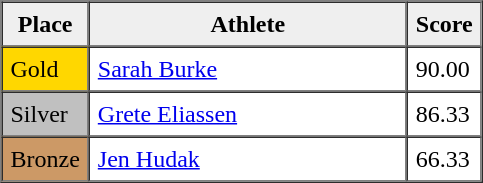<table border=1 cellpadding=5 cellspacing=0>
<tr>
<th style="background:#efefef;" width="20">Place</th>
<th style="background:#efefef;" width="200">Athlete</th>
<th style="background:#efefef;" width="20">Score</th>
</tr>
<tr align=left>
<td style="background:gold;">Gold</td>
<td><a href='#'>Sarah Burke</a></td>
<td>90.00</td>
</tr>
<tr align=left>
<td style="background:silver;">Silver</td>
<td><a href='#'>Grete Eliassen</a></td>
<td>86.33</td>
</tr>
<tr align=left>
<td style="background:#CC9966;">Bronze</td>
<td><a href='#'>Jen Hudak</a></td>
<td>66.33</td>
</tr>
</table>
